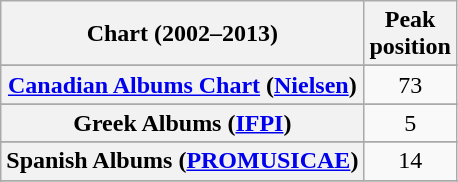<table class="wikitable sortable plainrowheaders" style="text-align:center">
<tr>
<th scope="col">Chart (2002–2013)</th>
<th scope="col">Peak<br>position</th>
</tr>
<tr>
</tr>
<tr>
</tr>
<tr>
</tr>
<tr>
</tr>
<tr>
</tr>
<tr>
<th scope="row"><a href='#'>Canadian Albums Chart</a> (<a href='#'>Nielsen</a>)</th>
<td>73</td>
</tr>
<tr>
</tr>
<tr>
</tr>
<tr>
</tr>
<tr>
</tr>
<tr>
</tr>
<tr>
<th scope="row">Greek Albums (<a href='#'>IFPI</a>)</th>
<td>5</td>
</tr>
<tr>
</tr>
<tr>
</tr>
<tr>
</tr>
<tr>
</tr>
<tr>
</tr>
<tr>
<th scope="row">Spanish Albums (<a href='#'>PROMUSICAE</a>)</th>
<td>14</td>
</tr>
<tr>
</tr>
<tr>
</tr>
<tr>
</tr>
<tr>
</tr>
</table>
